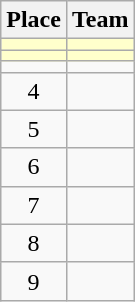<table class="wikitable">
<tr>
<th>Place</th>
<th>Team</th>
</tr>
<tr bgcolor=#ffffcc>
<td align=center></td>
<td></td>
</tr>
<tr bgcolor=#ffffcc>
<td align=center></td>
<td></td>
</tr>
<tr>
<td align=center></td>
<td></td>
</tr>
<tr>
<td align=center>4</td>
<td></td>
</tr>
<tr>
<td align=center>5</td>
<td></td>
</tr>
<tr>
<td align=center>6</td>
<td></td>
</tr>
<tr>
<td align=center>7</td>
<td></td>
</tr>
<tr>
<td align=center>8</td>
<td></td>
</tr>
<tr>
<td align=center>9</td>
<td></td>
</tr>
</table>
